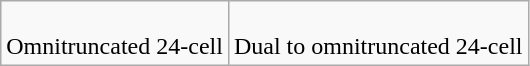<table class=wikitable>
<tr>
<td><br> Omnitruncated 24-cell</td>
<td><br>Dual to omnitruncated 24-cell</td>
</tr>
</table>
